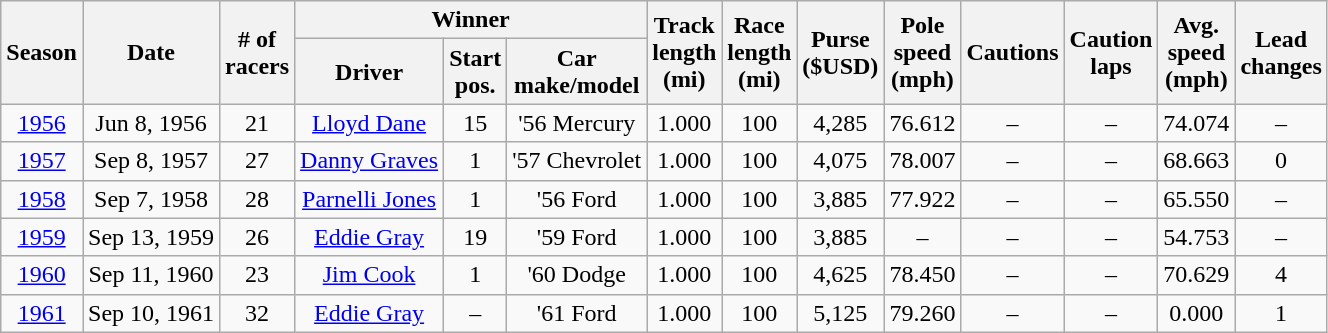<table class="wikitable" style="text-align:center">
<tr>
<th rowspan=2>Season</th>
<th rowspan=2>Date</th>
<th rowspan=2># of<br>racers</th>
<th colspan=3>Winner</th>
<th rowspan=2>Track<br>length<br>(mi)</th>
<th rowspan=2>Race<br>length<br>(mi)</th>
<th rowspan=2>Purse<br>($USD)</th>
<th rowspan=2>Pole<br>speed<br>(mph)</th>
<th rowspan=2>Cautions</th>
<th rowspan=2>Caution<br>laps</th>
<th rowspan=2>Avg.<br>speed<br>(mph)</th>
<th rowspan=2>Lead<br>changes</th>
</tr>
<tr>
<th>Driver</th>
<th>Start<br>pos.</th>
<th>Car<br>make/model</th>
</tr>
<tr>
<td><a href='#'>1956</a></td>
<td>Jun 8, 1956</td>
<td>21</td>
<td><a href='#'>Lloyd Dane</a></td>
<td>15</td>
<td>'56 Mercury</td>
<td>1.000</td>
<td>100</td>
<td>4,285</td>
<td>76.612</td>
<td>–</td>
<td>–</td>
<td>74.074</td>
<td>–</td>
</tr>
<tr>
<td><a href='#'>1957</a></td>
<td>Sep 8, 1957</td>
<td>27</td>
<td><a href='#'>Danny Graves</a></td>
<td>1</td>
<td>'57 Chevrolet</td>
<td>1.000</td>
<td>100</td>
<td>4,075</td>
<td>78.007</td>
<td>–</td>
<td>–</td>
<td>68.663</td>
<td>0</td>
</tr>
<tr>
<td><a href='#'>1958</a></td>
<td>Sep 7, 1958</td>
<td>28</td>
<td><a href='#'>Parnelli Jones</a></td>
<td>1</td>
<td>'56 Ford</td>
<td>1.000</td>
<td>100</td>
<td>3,885</td>
<td>77.922</td>
<td>–</td>
<td>–</td>
<td>65.550</td>
<td>–</td>
</tr>
<tr>
<td><a href='#'>1959</a></td>
<td>Sep 13, 1959</td>
<td>26</td>
<td><a href='#'>Eddie Gray</a></td>
<td>19</td>
<td>'59 Ford</td>
<td>1.000</td>
<td>100</td>
<td>3,885</td>
<td>–</td>
<td>–</td>
<td>–</td>
<td>54.753</td>
<td>–</td>
</tr>
<tr>
<td><a href='#'>1960</a></td>
<td>Sep 11, 1960</td>
<td>23</td>
<td><a href='#'>Jim Cook</a></td>
<td>1</td>
<td>'60 Dodge</td>
<td>1.000</td>
<td>100</td>
<td>4,625</td>
<td>78.450</td>
<td>–</td>
<td>–</td>
<td>70.629</td>
<td>4</td>
</tr>
<tr>
<td><a href='#'>1961</a></td>
<td>Sep 10, 1961</td>
<td>32</td>
<td><a href='#'>Eddie Gray</a></td>
<td>–</td>
<td>'61 Ford</td>
<td>1.000</td>
<td>100</td>
<td>5,125</td>
<td>79.260</td>
<td>–</td>
<td>–</td>
<td>0.000</td>
<td>1</td>
</tr>
</table>
